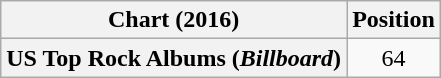<table class="wikitable plainrowheaders" style="text-align:center">
<tr>
<th scope="col">Chart (2016)</th>
<th scope="col">Position</th>
</tr>
<tr>
<th scope="row">US Top Rock Albums (<em>Billboard</em>)</th>
<td>64</td>
</tr>
</table>
